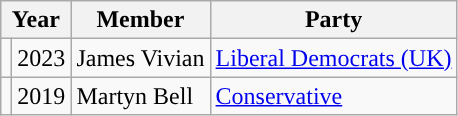<table class="wikitable">
<tr>
<th colspan="2">Year</th>
<th>Member</th>
<th>Party</th>
</tr>
<tr>
<td style="background-color: "></td>
<td>2023</td>
<td>James Vivian</td>
<td><a href='#'>Liberal Democrats (UK)</a></td>
</tr>
<tr>
<td style="background-color: "></td>
<td>2019</td>
<td>Martyn Bell</td>
<td><a href='#'>Conservative</a></td>
</tr>
</table>
